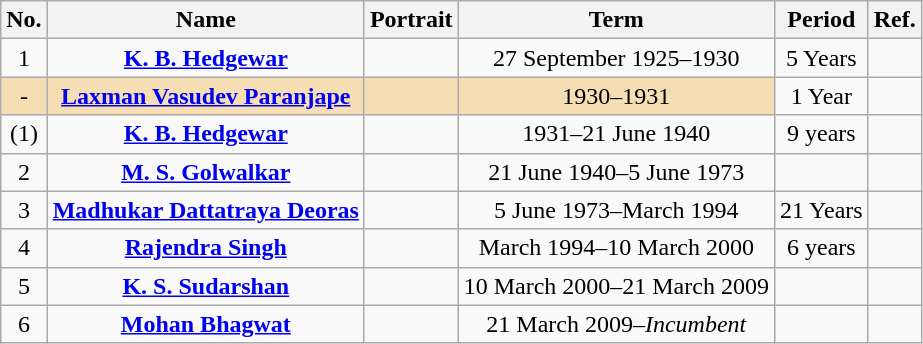<table class="wikitable sortable">
<tr>
<th>No.</th>
<th>Name</th>
<th>Portrait</th>
<th>Term</th>
<th>Period</th>
<th>Ref.</th>
</tr>
<tr align=center>
<td>1</td>
<td><strong><a href='#'>K. B. Hedgewar</a></strong></td>
<td></td>
<td>27 September 1925–1930</td>
<td>5 Years</td>
<td></td>
</tr>
<tr align=center>
<td style="background-color:Wheat">-</td>
<td style="background-color:Wheat"><strong><a href='#'>Laxman Vasudev Paranjape</a></strong></td>
<td style="background-color:Wheat"></td>
<td style="background-color:Wheat">1930–1931</td>
<td>1 Year</td>
<td></td>
</tr>
<tr align=center>
<td>(1)</td>
<td><strong><a href='#'>K. B. Hedgewar</a></strong></td>
<td></td>
<td>1931–21 June 1940</td>
<td>9 years</td>
<td></td>
</tr>
<tr align=center>
<td>2</td>
<td><strong><a href='#'>M. S. Golwalkar</a></strong></td>
<td></td>
<td>21 June 1940–5 June 1973</td>
<td></td>
<td></td>
</tr>
<tr align=center>
<td>3</td>
<td><strong><a href='#'>Madhukar Dattatraya Deoras</a></strong></td>
<td></td>
<td>5 June 1973–March 1994</td>
<td>21 Years</td>
<td></td>
</tr>
<tr align=center>
<td>4</td>
<td><strong><a href='#'>Rajendra Singh</a></strong></td>
<td></td>
<td>March 1994–10 March 2000</td>
<td>6 years</td>
<td></td>
</tr>
<tr align=center>
<td>5</td>
<td><strong><a href='#'>K. S. Sudarshan</a></strong></td>
<td></td>
<td>10 March 2000–21 March 2009</td>
<td></td>
<td></td>
</tr>
<tr align=center>
<td>6</td>
<td><strong><a href='#'>Mohan Bhagwat</a></strong></td>
<td></td>
<td>21 March 2009–<em>Incumbent</em></td>
<td></td>
<td></td>
</tr>
</table>
